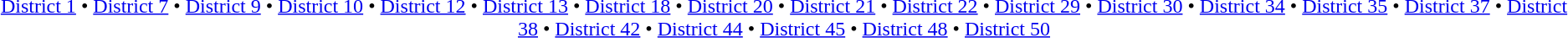<table id=toc class=toc summary=Contents>
<tr>
<td align=center><br><a href='#'>District 1</a> • <a href='#'>District 7</a> • <a href='#'>District 9</a> • <a href='#'>District 10</a> • <a href='#'>District 12</a> • <a href='#'>District 13</a> • <a href='#'>District 18</a> • <a href='#'>District 20</a> • <a href='#'>District 21</a> • <a href='#'>District 22</a> • <a href='#'>District 29</a> • <a href='#'>District 30</a> • <a href='#'>District 34</a> • <a href='#'>District 35</a> • <a href='#'>District 37</a> • <a href='#'>District 38</a> • <a href='#'>District 42</a> • <a href='#'>District 44</a> • <a href='#'>District 45</a> • <a href='#'>District 48</a> • <a href='#'>District 50</a></td>
</tr>
</table>
